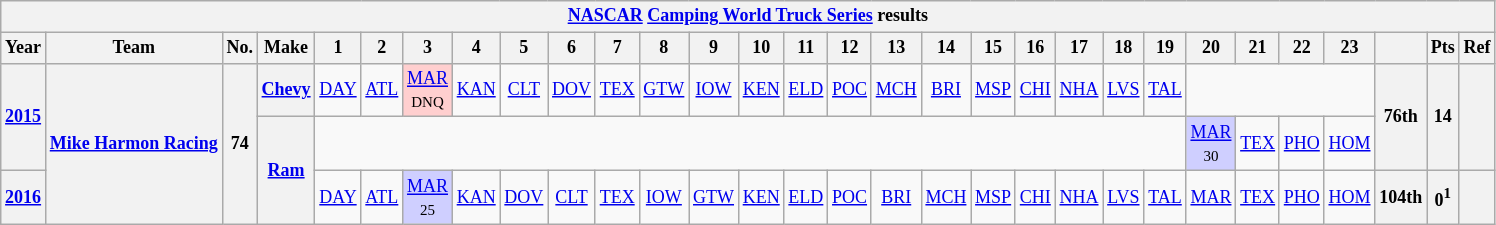<table class="wikitable" style="text-align:center; font-size:75%">
<tr>
<th colspan=45><a href='#'>NASCAR</a> <a href='#'>Camping World Truck Series</a> results</th>
</tr>
<tr>
<th>Year</th>
<th>Team</th>
<th>No.</th>
<th>Make</th>
<th>1</th>
<th>2</th>
<th>3</th>
<th>4</th>
<th>5</th>
<th>6</th>
<th>7</th>
<th>8</th>
<th>9</th>
<th>10</th>
<th>11</th>
<th>12</th>
<th>13</th>
<th>14</th>
<th>15</th>
<th>16</th>
<th>17</th>
<th>18</th>
<th>19</th>
<th>20</th>
<th>21</th>
<th>22</th>
<th>23</th>
<th></th>
<th>Pts</th>
<th>Ref</th>
</tr>
<tr>
<th rowspan=2><a href='#'>2015</a></th>
<th rowspan=3><a href='#'>Mike Harmon Racing</a></th>
<th rowspan=3>74</th>
<th><a href='#'>Chevy</a></th>
<td><a href='#'>DAY</a></td>
<td><a href='#'>ATL</a></td>
<td style="background:#FFCFCF;"><a href='#'>MAR</a><br><small>DNQ</small></td>
<td><a href='#'>KAN</a></td>
<td><a href='#'>CLT</a></td>
<td><a href='#'>DOV</a></td>
<td><a href='#'>TEX</a></td>
<td><a href='#'>GTW</a></td>
<td><a href='#'>IOW</a></td>
<td><a href='#'>KEN</a></td>
<td><a href='#'>ELD</a></td>
<td><a href='#'>POC</a></td>
<td><a href='#'>MCH</a></td>
<td><a href='#'>BRI</a></td>
<td><a href='#'>MSP</a></td>
<td><a href='#'>CHI</a></td>
<td><a href='#'>NHA</a></td>
<td><a href='#'>LVS</a></td>
<td><a href='#'>TAL</a></td>
<td colspan=4></td>
<th rowspan=2>76th</th>
<th rowspan=2>14</th>
<th rowspan=2></th>
</tr>
<tr>
<th rowspan=2><a href='#'>Ram</a></th>
<td colspan=19></td>
<td style="background:#CFCFFF;"><a href='#'>MAR</a><br><small>30</small></td>
<td><a href='#'>TEX</a></td>
<td><a href='#'>PHO</a></td>
<td><a href='#'>HOM</a></td>
</tr>
<tr>
<th><a href='#'>2016</a></th>
<td><a href='#'>DAY</a></td>
<td><a href='#'>ATL</a></td>
<td style="background:#CFCFFF;"><a href='#'>MAR</a><br><small>25</small></td>
<td><a href='#'>KAN</a></td>
<td><a href='#'>DOV</a></td>
<td><a href='#'>CLT</a></td>
<td><a href='#'>TEX</a></td>
<td><a href='#'>IOW</a></td>
<td><a href='#'>GTW</a></td>
<td><a href='#'>KEN</a></td>
<td><a href='#'>ELD</a></td>
<td><a href='#'>POC</a></td>
<td><a href='#'>BRI</a></td>
<td><a href='#'>MCH</a></td>
<td><a href='#'>MSP</a></td>
<td><a href='#'>CHI</a></td>
<td><a href='#'>NHA</a></td>
<td><a href='#'>LVS</a></td>
<td><a href='#'>TAL</a></td>
<td><a href='#'>MAR</a></td>
<td><a href='#'>TEX</a></td>
<td><a href='#'>PHO</a></td>
<td><a href='#'>HOM</a></td>
<th>104th</th>
<th>0<sup>1</sup></th>
<th></th>
</tr>
</table>
